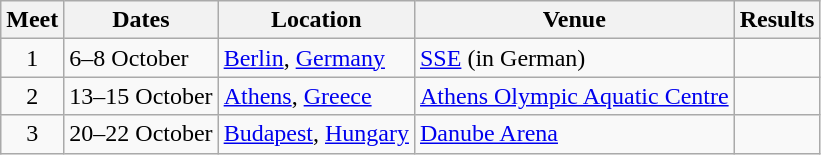<table class=wikitable>
<tr>
<th>Meet</th>
<th>Dates</th>
<th>Location</th>
<th>Venue</th>
<th>Results</th>
</tr>
<tr>
<td align=center>1</td>
<td>6–8 October</td>
<td> <a href='#'>Berlin</a>, <a href='#'>Germany</a></td>
<td><a href='#'>SSE</a> (in German)</td>
<td></td>
</tr>
<tr>
<td align=center>2</td>
<td>13–15 October</td>
<td> <a href='#'>Athens</a>, <a href='#'>Greece</a></td>
<td><a href='#'>Athens Olympic Aquatic Centre</a></td>
<td></td>
</tr>
<tr>
<td align=center>3</td>
<td>20–22 October</td>
<td> <a href='#'>Budapest</a>, <a href='#'>Hungary</a></td>
<td><a href='#'>Danube Arena</a></td>
<td></td>
</tr>
</table>
